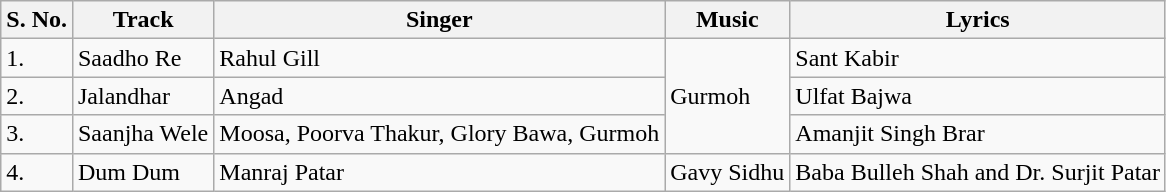<table class="wikitable">
<tr>
<th>S. No.</th>
<th>Track</th>
<th>Singer</th>
<th>Music</th>
<th>Lyrics</th>
</tr>
<tr>
<td>1.</td>
<td>Saadho Re</td>
<td>Rahul Gill</td>
<td rowspan="3">Gurmoh</td>
<td>Sant Kabir</td>
</tr>
<tr>
<td>2.</td>
<td>Jalandhar</td>
<td>Angad</td>
<td>Ulfat Bajwa</td>
</tr>
<tr>
<td>3.</td>
<td>Saanjha Wele</td>
<td>Moosa, Poorva Thakur, Glory Bawa, Gurmoh</td>
<td>Amanjit Singh Brar</td>
</tr>
<tr>
<td>4.</td>
<td>Dum Dum</td>
<td>Manraj Patar</td>
<td>Gavy Sidhu</td>
<td>Baba Bulleh Shah and Dr. Surjit Patar</td>
</tr>
</table>
